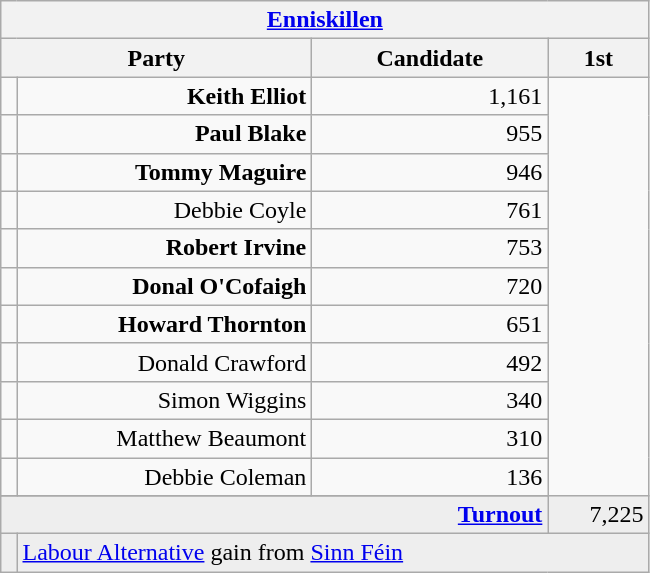<table class="wikitable">
<tr>
<th colspan="4" align="center"><a href='#'>Enniskillen</a></th>
</tr>
<tr>
<th colspan="2" align="center" width=200>Party</th>
<th width=150>Candidate</th>
<th width=60>1st </th>
</tr>
<tr>
<td></td>
<td align="right"><strong>Keith Elliot</strong></td>
<td align="right">1,161</td>
</tr>
<tr>
<td></td>
<td align="right"><strong>Paul Blake</strong></td>
<td align="right">955</td>
</tr>
<tr>
<td></td>
<td align="right"><strong>Tommy Maguire</strong></td>
<td align="right">946</td>
</tr>
<tr>
<td></td>
<td align="right">Debbie Coyle</td>
<td align="right">761</td>
</tr>
<tr>
<td></td>
<td align="right"><strong>Robert Irvine</strong></td>
<td align="right">753</td>
</tr>
<tr>
<td></td>
<td align="right"><strong>Donal O'Cofaigh</strong></td>
<td align="right">720</td>
</tr>
<tr>
<td></td>
<td align="right"><strong>Howard Thornton</strong></td>
<td align="right">651</td>
</tr>
<tr>
<td></td>
<td align="right">Donald Crawford</td>
<td align="right">492</td>
</tr>
<tr>
<td></td>
<td align="right">Simon Wiggins</td>
<td align="right">340</td>
</tr>
<tr>
<td></td>
<td align="right">Matthew Beaumont</td>
<td align="right">310</td>
</tr>
<tr>
<td></td>
<td align="right">Debbie Coleman</td>
<td align="right">136</td>
</tr>
<tr>
</tr>
<tr bgcolor="EEEEEE">
<td colspan=3 align="right"><strong><a href='#'>Turnout</a></strong></td>
<td align="right">7,225</td>
</tr>
<tr bgcolor="EEEEEE">
<td bgcolor=></td>
<td colspan=4 bgcolor="EEEEEE"><a href='#'>Labour Alternative</a> gain from <a href='#'>Sinn Féin</a></td>
</tr>
</table>
